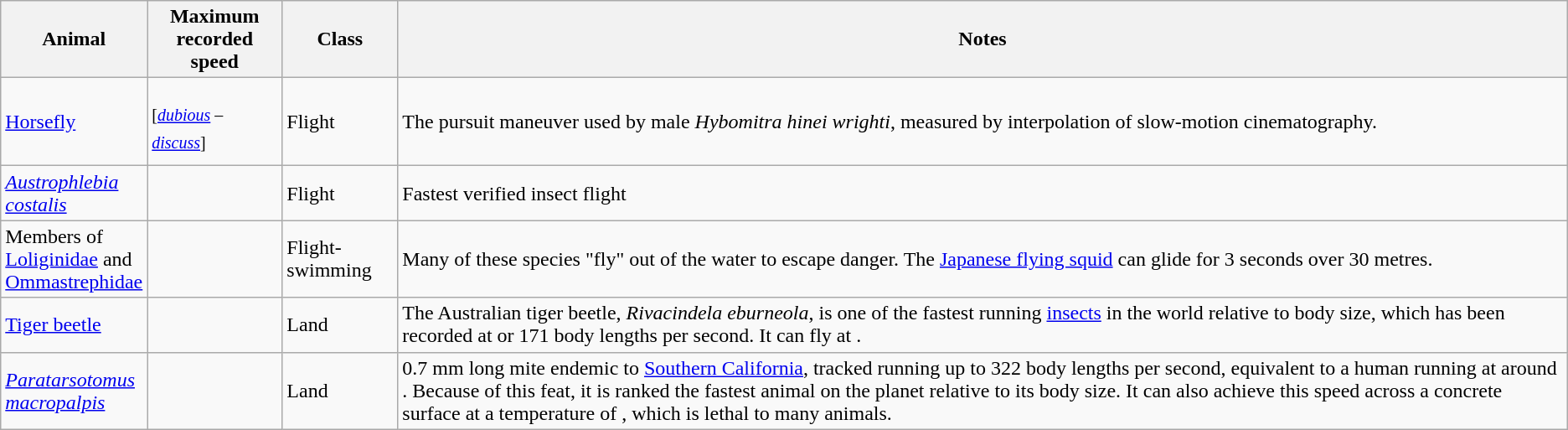<table class="wikitable sortable">
<tr>
<th width=100>Animal</th>
<th width=100>Maximum recorded speed</th>
<th>Class</th>
<th class="unsortable">Notes</th>
</tr>
<tr>
<td><a href='#'>Horsefly</a></td>
<td><br><sup>[<em><a href='#'>dubious</a></em> – <em><a href='#'>discuss</a></em>]</sup></td>
<td>Flight</td>
<td>The pursuit maneuver used by male <em>Hybomitra hinei wrighti</em>, measured by interpolation of slow-motion cinematography.</td>
</tr>
<tr>
<td><em><a href='#'>Austrophlebia costalis</a></em></td>
<td><br></td>
<td>Flight</td>
<td>Fastest verified insect flight</td>
</tr>
<tr>
<td>Members of <a href='#'>Loliginidae</a> and <a href='#'>Ommastrephidae</a></td>
<td></td>
<td>Flight-swimming</td>
<td>Many of these species "fly" out of the water to escape danger. The <a href='#'>Japanese flying squid</a> can glide for 3 seconds over 30 metres.</td>
</tr>
<tr>
<td><a href='#'>Tiger beetle</a></td>
<td><br></td>
<td>Land</td>
<td>The Australian tiger beetle, <em>Rivacindela eburneola</em>, is one of the fastest running <a href='#'>insects</a> in the world relative to body size, which has been recorded at  or 171 body lengths per second. It can fly at .</td>
</tr>
<tr>
<td><em><a href='#'>Paratarsotomus macropalpis</a></em></td>
<td><br></td>
<td>Land</td>
<td>0.7 mm long mite endemic to <a href='#'>Southern California</a>, tracked running up to 322 body lengths per second, equivalent to a human running at around . Because of this feat, it is ranked the fastest animal on the planet relative to its body size. It can also achieve this speed across a concrete surface at a temperature of , which is lethal to many animals.</td>
</tr>
</table>
